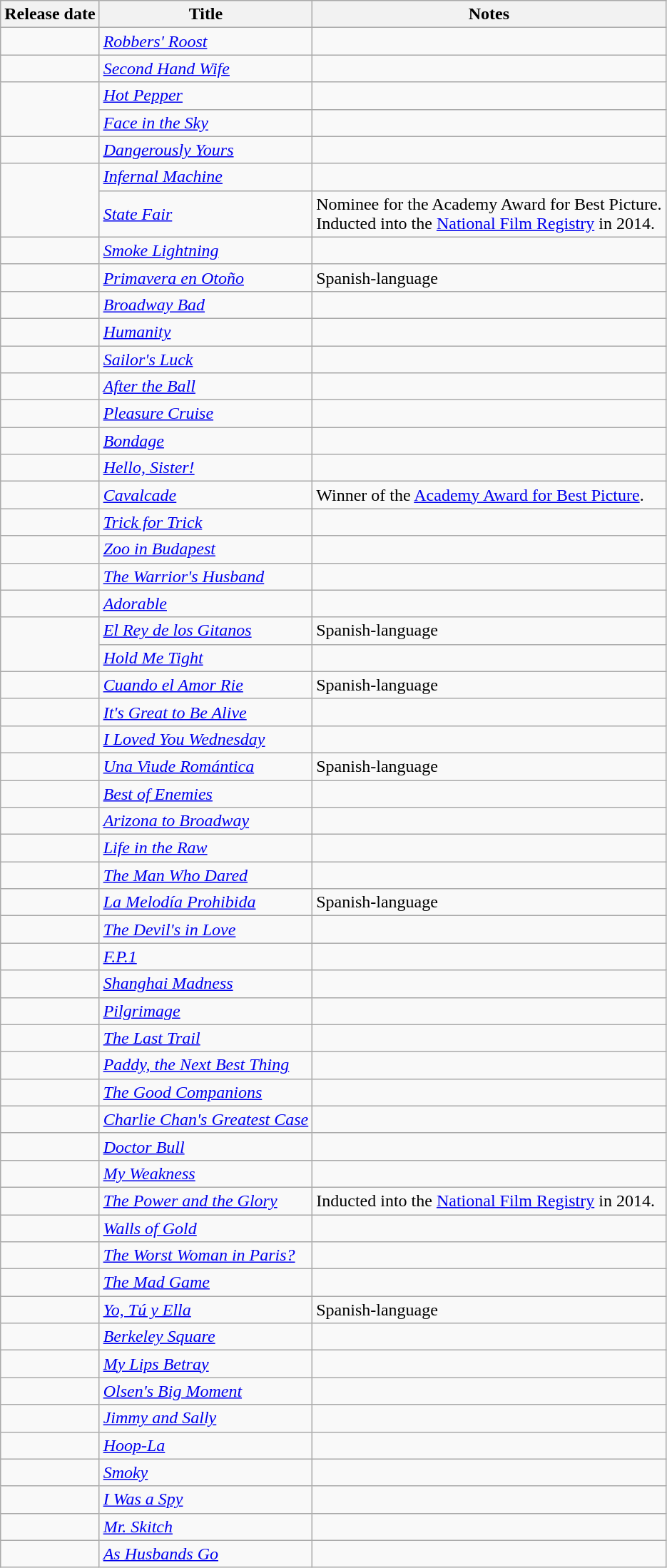<table class="wikitable sortable">
<tr>
<th>Release date</th>
<th>Title</th>
<th class="unsortable">Notes</th>
</tr>
<tr>
<td></td>
<td><em><a href='#'>Robbers' Roost</a></em></td>
<td></td>
</tr>
<tr>
<td></td>
<td><em><a href='#'>Second Hand Wife</a></em></td>
<td></td>
</tr>
<tr>
<td rowspan="2"></td>
<td><em><a href='#'>Hot Pepper</a></em></td>
<td></td>
</tr>
<tr>
<td><em><a href='#'>Face in the Sky</a></em></td>
<td></td>
</tr>
<tr>
<td></td>
<td><em><a href='#'>Dangerously Yours</a></em></td>
<td></td>
</tr>
<tr>
<td rowspan="2"></td>
<td><em><a href='#'>Infernal Machine</a></em></td>
<td></td>
</tr>
<tr>
<td><em><a href='#'>State Fair</a></em></td>
<td>Nominee for the Academy Award for Best Picture.<br>Inducted into the <a href='#'>National Film Registry</a> in 2014.</td>
</tr>
<tr>
<td></td>
<td><em><a href='#'>Smoke Lightning</a></em></td>
<td></td>
</tr>
<tr>
<td></td>
<td><em><a href='#'>Primavera en Otoño</a></em></td>
<td>Spanish-language</td>
</tr>
<tr>
<td></td>
<td><em><a href='#'>Broadway Bad</a></em></td>
<td></td>
</tr>
<tr>
<td></td>
<td><em><a href='#'>Humanity</a></em></td>
<td></td>
</tr>
<tr>
<td></td>
<td><em><a href='#'>Sailor's Luck</a></em></td>
<td></td>
</tr>
<tr>
<td></td>
<td><em><a href='#'>After the Ball</a></em></td>
<td></td>
</tr>
<tr>
<td></td>
<td><em><a href='#'>Pleasure Cruise</a></em></td>
<td></td>
</tr>
<tr>
<td></td>
<td><em><a href='#'>Bondage</a></em></td>
<td></td>
</tr>
<tr>
<td></td>
<td><em><a href='#'>Hello, Sister!</a></em></td>
<td></td>
</tr>
<tr>
<td></td>
<td><em><a href='#'>Cavalcade</a></em></td>
<td>Winner of the <a href='#'>Academy Award for Best Picture</a>.</td>
</tr>
<tr>
<td></td>
<td><em><a href='#'>Trick for Trick</a></em></td>
<td></td>
</tr>
<tr>
<td></td>
<td><em><a href='#'>Zoo in Budapest</a></em></td>
<td></td>
</tr>
<tr>
<td></td>
<td><em><a href='#'>The Warrior's Husband</a></em></td>
<td></td>
</tr>
<tr>
<td></td>
<td><em><a href='#'>Adorable</a></em></td>
<td></td>
</tr>
<tr>
<td rowspan="2"></td>
<td><em><a href='#'>El Rey de los Gitanos</a></em></td>
<td>Spanish-language</td>
</tr>
<tr>
<td><em><a href='#'>Hold Me Tight</a></em></td>
<td></td>
</tr>
<tr>
<td></td>
<td><em><a href='#'>Cuando el Amor Rie</a></em></td>
<td>Spanish-language</td>
</tr>
<tr>
<td></td>
<td><em><a href='#'>It's Great to Be Alive</a></em></td>
<td></td>
</tr>
<tr>
<td></td>
<td><em><a href='#'>I Loved You Wednesday</a></em></td>
<td></td>
</tr>
<tr>
<td></td>
<td><em><a href='#'>Una Viude Romántica</a></em></td>
<td>Spanish-language</td>
</tr>
<tr>
<td></td>
<td><em><a href='#'>Best of Enemies</a></em></td>
<td></td>
</tr>
<tr>
<td></td>
<td><em><a href='#'>Arizona to Broadway</a></em></td>
<td></td>
</tr>
<tr>
<td></td>
<td><em><a href='#'>Life in the Raw</a></em></td>
<td></td>
</tr>
<tr>
<td></td>
<td><em><a href='#'>The Man Who Dared</a></em></td>
<td></td>
</tr>
<tr>
<td></td>
<td><em><a href='#'>La Melodía Prohibida</a></em></td>
<td>Spanish-language</td>
</tr>
<tr>
<td></td>
<td><em><a href='#'>The Devil's in Love</a></em></td>
<td></td>
</tr>
<tr>
<td></td>
<td><em><a href='#'>F.P.1</a></em></td>
<td></td>
</tr>
<tr>
<td></td>
<td><em><a href='#'>Shanghai Madness</a></em></td>
<td></td>
</tr>
<tr>
<td></td>
<td><em><a href='#'>Pilgrimage</a></em></td>
<td></td>
</tr>
<tr>
<td></td>
<td><em><a href='#'>The Last Trail</a></em></td>
<td></td>
</tr>
<tr>
<td></td>
<td><em><a href='#'>Paddy, the Next Best Thing</a></em></td>
<td></td>
</tr>
<tr>
<td></td>
<td><em><a href='#'>The Good Companions</a></em></td>
<td></td>
</tr>
<tr>
<td></td>
<td><em><a href='#'>Charlie Chan's Greatest Case</a></em></td>
<td></td>
</tr>
<tr>
<td></td>
<td><em><a href='#'>Doctor Bull</a></em></td>
<td></td>
</tr>
<tr>
<td></td>
<td><em><a href='#'>My Weakness</a></em></td>
<td></td>
</tr>
<tr>
<td></td>
<td><em><a href='#'>The Power and the Glory</a></em></td>
<td>Inducted into the <a href='#'>National Film Registry</a> in 2014.</td>
</tr>
<tr>
<td></td>
<td><em><a href='#'>Walls of Gold</a></em></td>
<td></td>
</tr>
<tr>
<td></td>
<td><em><a href='#'>The Worst Woman in Paris?</a></em></td>
<td></td>
</tr>
<tr>
<td></td>
<td><em><a href='#'>The Mad Game</a></em></td>
<td></td>
</tr>
<tr>
<td></td>
<td><em><a href='#'>Yo, Tú y Ella</a></em></td>
<td>Spanish-language</td>
</tr>
<tr>
<td></td>
<td><em><a href='#'>Berkeley Square</a></em></td>
<td></td>
</tr>
<tr>
<td></td>
<td><em><a href='#'>My Lips Betray</a></em></td>
<td></td>
</tr>
<tr>
<td></td>
<td><em><a href='#'>Olsen's Big Moment</a></em></td>
<td></td>
</tr>
<tr>
<td></td>
<td><em><a href='#'>Jimmy and Sally</a></em></td>
<td></td>
</tr>
<tr>
<td></td>
<td><em><a href='#'>Hoop-La</a></em></td>
<td></td>
</tr>
<tr>
<td></td>
<td><em><a href='#'>Smoky</a></em></td>
<td></td>
</tr>
<tr>
<td></td>
<td><em><a href='#'>I Was a Spy</a></em></td>
<td></td>
</tr>
<tr>
<td></td>
<td><em><a href='#'>Mr. Skitch</a></em></td>
<td></td>
</tr>
<tr>
<td></td>
<td><em><a href='#'>As Husbands Go</a></em></td>
<td></td>
</tr>
</table>
